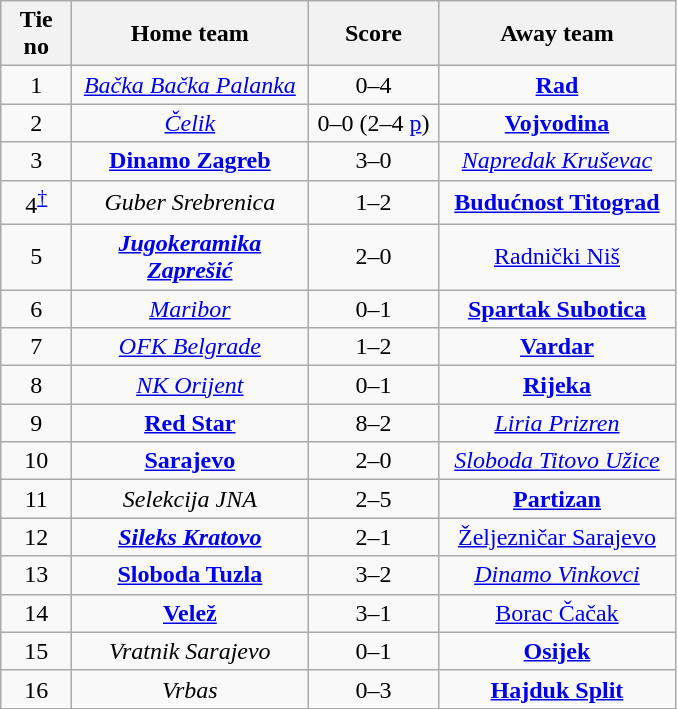<table class="wikitable" style="text-align: center">
<tr>
<th width=40>Tie no</th>
<th width=150>Home team</th>
<th width=80>Score</th>
<th width=150>Away team</th>
</tr>
<tr>
<td>1</td>
<td><em><a href='#'>Bačka Bačka Palanka</a></em></td>
<td>0–4</td>
<td><strong><a href='#'>Rad</a></strong></td>
</tr>
<tr>
<td>2</td>
<td><em><a href='#'>Čelik</a></em></td>
<td>0–0 (2–4 <a href='#'>p</a>)</td>
<td><strong><a href='#'>Vojvodina</a></strong></td>
</tr>
<tr>
<td>3</td>
<td><strong><a href='#'>Dinamo Zagreb</a></strong></td>
<td>3–0</td>
<td><em><a href='#'>Napredak Kruševac</a></em></td>
</tr>
<tr>
<td>4<sup><a href='#'>†</a></sup></td>
<td><em>Guber Srebrenica</em></td>
<td>1–2</td>
<td><strong><a href='#'>Budućnost Titograd</a></strong></td>
</tr>
<tr>
<td>5</td>
<td><strong><em><a href='#'>Jugokeramika Zaprešić</a></em></strong></td>
<td>2–0</td>
<td><a href='#'>Radnički Niš</a></td>
</tr>
<tr>
<td>6</td>
<td><em><a href='#'>Maribor</a></em></td>
<td>0–1</td>
<td><strong><a href='#'>Spartak Subotica</a></strong></td>
</tr>
<tr>
<td>7</td>
<td><em><a href='#'>OFK Belgrade</a></em></td>
<td>1–2</td>
<td><strong><a href='#'>Vardar</a></strong></td>
</tr>
<tr>
<td>8</td>
<td><em><a href='#'>NK Orijent</a></em></td>
<td>0–1</td>
<td><strong><a href='#'>Rijeka</a></strong></td>
</tr>
<tr>
<td>9</td>
<td><strong><a href='#'>Red Star</a></strong></td>
<td>8–2</td>
<td><em><a href='#'>Liria Prizren</a></em></td>
</tr>
<tr>
<td>10</td>
<td><strong><a href='#'>Sarajevo</a></strong></td>
<td>2–0</td>
<td><em><a href='#'>Sloboda Titovo Užice</a></em></td>
</tr>
<tr>
<td>11</td>
<td><em>Selekcija JNA</em></td>
<td>2–5</td>
<td><strong><a href='#'>Partizan</a></strong></td>
</tr>
<tr>
<td>12</td>
<td><strong><em><a href='#'>Sileks Kratovo</a></em></strong></td>
<td>2–1</td>
<td><a href='#'>Željezničar Sarajevo</a></td>
</tr>
<tr>
<td>13</td>
<td><strong><a href='#'>Sloboda Tuzla</a></strong></td>
<td>3–2</td>
<td><em><a href='#'>Dinamo Vinkovci</a></em></td>
</tr>
<tr>
<td>14</td>
<td><strong><a href='#'>Velež</a></strong></td>
<td>3–1</td>
<td><a href='#'>Borac Čačak</a></td>
</tr>
<tr>
<td>15</td>
<td><em>Vratnik Sarajevo</em></td>
<td>0–1</td>
<td><strong><a href='#'>Osijek</a></strong></td>
</tr>
<tr>
<td>16</td>
<td><em>Vrbas</em></td>
<td>0–3</td>
<td><strong><a href='#'>Hajduk Split</a></strong></td>
</tr>
</table>
